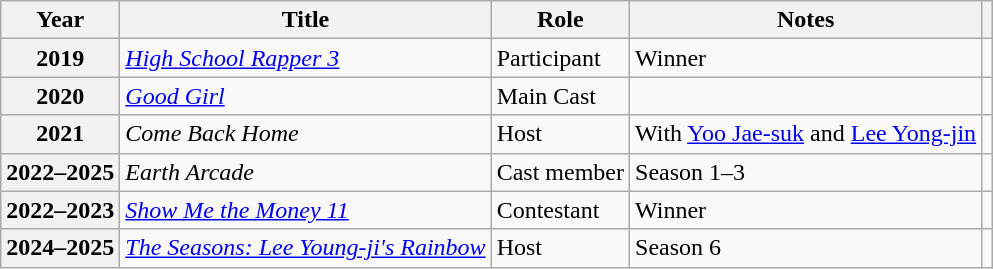<table class="wikitable plainrowheaders sortable">
<tr>
<th scope="col">Year</th>
<th scope="col">Title</th>
<th scope="col">Role</th>
<th scope="col">Notes</th>
<th scope="col" class="unsortable"></th>
</tr>
<tr>
<th scope="row">2019</th>
<td><em><a href='#'>High School Rapper 3</a></em></td>
<td>Participant</td>
<td>Winner</td>
<td style="text-align:center"></td>
</tr>
<tr>
<th scope="row">2020</th>
<td><em><a href='#'>Good Girl</a></em></td>
<td>Main Cast</td>
<td></td>
<td style="text-align:center"></td>
</tr>
<tr>
<th scope="row">2021</th>
<td><em>Come Back Home</em></td>
<td>Host</td>
<td>With <a href='#'>Yoo Jae-suk</a> and <a href='#'>Lee Yong-jin</a></td>
<td style="text-align:center"></td>
</tr>
<tr>
<th scope="row">2022–2025</th>
<td><em>Earth Arcade</em></td>
<td>Cast member</td>
<td>Season 1–3</td>
<td style="text-align:center"></td>
</tr>
<tr>
<th scope="row">2022–2023</th>
<td><em><a href='#'>Show Me the Money 11</a></em></td>
<td>Contestant</td>
<td>Winner</td>
<td style="text-align:center"></td>
</tr>
<tr>
<th scope="row">2024–2025</th>
<td><em><a href='#'>The Seasons: Lee Young-ji's Rainbow</a></em></td>
<td>Host</td>
<td>Season 6</td>
<td style="text-align:center"></td>
</tr>
</table>
